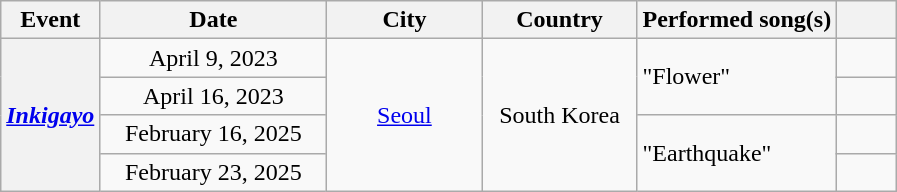<table class="wikitable plainrowheaders" style="text-align:center">
<tr>
<th scope="col">Event</th>
<th scope="col" style="width:9em">Date</th>
<th scope="col" style="width:6em">City</th>
<th scope="col" style="width:6em">Country</th>
<th scope="col">Performed song(s)</th>
<th scope="col" style="width:2em"></th>
</tr>
<tr>
<th scope="row" rowspan="4"><em><a href='#'>Inkigayo</a></em></th>
<td>April 9, 2023</td>
<td rowspan="4"><a href='#'>Seoul</a></td>
<td rowspan="4">South Korea</td>
<td rowspan="2" style="text-align:left">"Flower"</td>
<td></td>
</tr>
<tr>
<td>April 16, 2023</td>
<td></td>
</tr>
<tr>
<td>February 16, 2025</td>
<td rowspan="2" style="text-align:left">"Earthquake"</td>
<td></td>
</tr>
<tr>
<td>February 23, 2025</td>
<td></td>
</tr>
</table>
